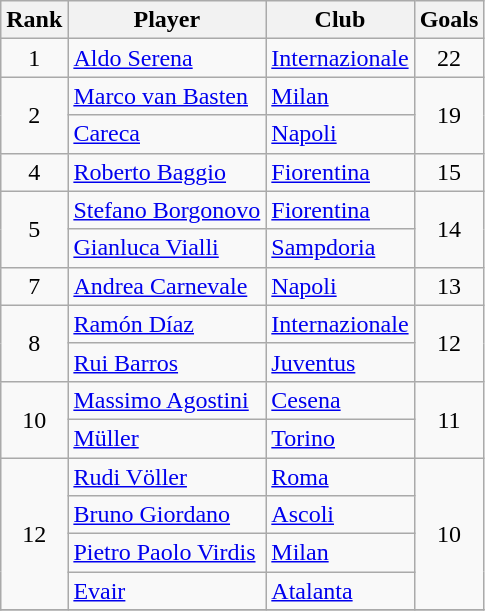<table class="wikitable" style="text-align:center">
<tr>
<th>Rank</th>
<th>Player</th>
<th>Club</th>
<th>Goals</th>
</tr>
<tr>
<td>1</td>
<td align="left"> <a href='#'>Aldo Serena</a></td>
<td align="left"><a href='#'>Internazionale</a></td>
<td>22</td>
</tr>
<tr>
<td rowspan='2'>2</td>
<td align="left"> <a href='#'>Marco van Basten</a></td>
<td align="left"><a href='#'>Milan</a></td>
<td rowspan='2'>19</td>
</tr>
<tr>
<td align="left"> <a href='#'>Careca</a></td>
<td align="left"><a href='#'>Napoli</a></td>
</tr>
<tr>
<td>4</td>
<td align="left"> <a href='#'>Roberto Baggio</a></td>
<td align="left"><a href='#'>Fiorentina</a></td>
<td>15</td>
</tr>
<tr>
<td rowspan='2'>5</td>
<td align="left"> <a href='#'>Stefano Borgonovo</a></td>
<td align="left"><a href='#'>Fiorentina</a></td>
<td rowspan='2'>14</td>
</tr>
<tr>
<td align="left"> <a href='#'>Gianluca Vialli</a></td>
<td align="left"><a href='#'>Sampdoria</a></td>
</tr>
<tr>
<td>7</td>
<td align="left"> <a href='#'>Andrea Carnevale</a></td>
<td align="left"><a href='#'>Napoli</a></td>
<td>13</td>
</tr>
<tr>
<td rowspan='2'>8</td>
<td align="left"> <a href='#'>Ramón Díaz</a></td>
<td align="left"><a href='#'>Internazionale</a></td>
<td rowspan='2'>12</td>
</tr>
<tr>
<td align="left"> <a href='#'>Rui Barros</a></td>
<td align="left"><a href='#'>Juventus</a></td>
</tr>
<tr>
<td rowspan='2'>10</td>
<td align="left"> <a href='#'>Massimo Agostini</a></td>
<td align="left"><a href='#'>Cesena</a></td>
<td rowspan='2'>11</td>
</tr>
<tr>
<td align="left"> <a href='#'>Müller</a></td>
<td align="left"><a href='#'>Torino</a></td>
</tr>
<tr>
<td rowspan="4">12</td>
<td align="left"> <a href='#'>Rudi Völler</a></td>
<td align="left"><a href='#'>Roma</a></td>
<td rowspan="4">10</td>
</tr>
<tr>
<td align="left"> <a href='#'>Bruno Giordano</a></td>
<td align="left"><a href='#'>Ascoli</a></td>
</tr>
<tr>
<td align="left"> <a href='#'>Pietro Paolo Virdis</a></td>
<td align="left"><a href='#'>Milan</a></td>
</tr>
<tr>
<td align="left"> <a href='#'>Evair</a></td>
<td align="left"><a href='#'>Atalanta</a></td>
</tr>
<tr>
</tr>
</table>
